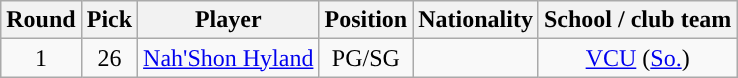<table class="wikitable sortable sortable">
<tr>
<th>Round</th>
<th>Pick</th>
<th>Player</th>
<th>Position</th>
<th>Nationality</th>
<th>School / club team</th>
</tr>
<tr style="text-align: center">
<td>1</td>
<td>26</td>
<td><a href='#'>Nah'Shon Hyland</a></td>
<td>PG/SG</td>
<td></td>
<td><a href='#'>VCU</a> (<a href='#'>So.</a>)</td>
</tr>
</table>
